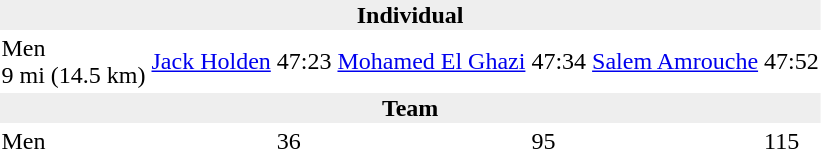<table>
<tr>
<td colspan=7 bgcolor=#eeeeee style=text-align:center;><strong>Individual</strong></td>
</tr>
<tr>
<td>Men<br>9 mi (14.5 km)</td>
<td><a href='#'>Jack Holden</a><br></td>
<td>47:23</td>
<td><a href='#'>Mohamed El Ghazi</a><br></td>
<td>47:34</td>
<td><a href='#'>Salem Amrouche</a><br></td>
<td>47:52</td>
</tr>
<tr>
<td colspan=7 bgcolor=#eeeeee style=text-align:center;><strong>Team</strong></td>
</tr>
<tr>
<td>Men</td>
<td></td>
<td>36</td>
<td></td>
<td>95</td>
<td></td>
<td>115</td>
</tr>
</table>
